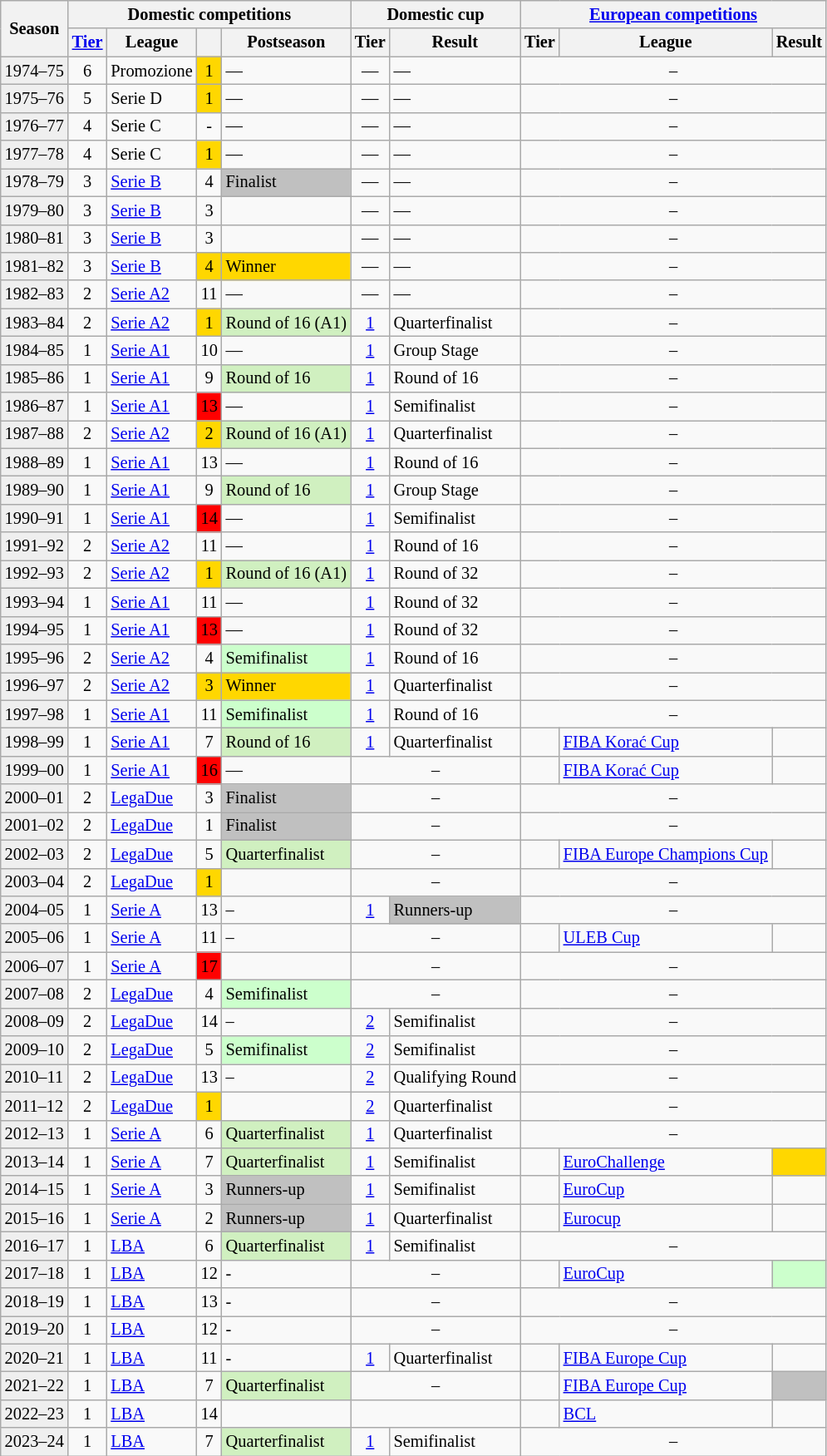<table class="wikitable" style="font-size:85%">
<tr>
<th rowspan=2>Season</th>
<th colspan=4>Domestic competitions</th>
<th colspan=2>Domestic cup</th>
<th colspan=3><a href='#'>European competitions</a></th>
</tr>
<tr>
<th><a href='#'>Tier</a></th>
<th>League</th>
<th></th>
<th>Postseason</th>
<th>Tier</th>
<th>Result</th>
<th>Tier</th>
<th>League</th>
<th>Result</th>
</tr>
<tr>
<td style="background:#efefef;">1974–75</td>
<td align="center">6</td>
<td>Promozione</td>
<td style="background:gold;" align=center>1</td>
<td bgcolor=>—</td>
<td align=center>—</td>
<td>—</td>
<td colspan=3; align=center>–</td>
</tr>
<tr>
<td style="background:#efefef;">1975–76</td>
<td align="center">5</td>
<td>Serie D</td>
<td style="background:gold;" align=center>1</td>
<td bgcolor=>—</td>
<td align=center>—</td>
<td>—</td>
<td colspan=3; align=center>–</td>
</tr>
<tr>
<td style="background:#efefef;">1976–77</td>
<td align="center">4</td>
<td>Serie C</td>
<td style="background:;" align=center>-</td>
<td bgcolor=>—</td>
<td align=center>—</td>
<td>—</td>
<td colspan=3; align=center>–</td>
</tr>
<tr>
<td style="background:#efefef;">1977–78</td>
<td align="center">4</td>
<td>Serie C</td>
<td style="background:gold;" align=center>1</td>
<td bgcolor=>—</td>
<td align=center>—</td>
<td>—</td>
<td colspan=3; align=center>–</td>
</tr>
<tr>
<td style="background:#efefef;">1978–79</td>
<td align="center">3</td>
<td><a href='#'>Serie B</a></td>
<td style="background:;" align=center>4</td>
<td bgcolor=silver>Finalist</td>
<td align=center>—</td>
<td>—</td>
<td colspan=3; align=center>–</td>
</tr>
<tr>
<td style="background:#efefef;">1979–80</td>
<td align="center">3</td>
<td><a href='#'>Serie B</a></td>
<td style="background:;" align=center>3</td>
<td bgcolor=></td>
<td align=center>—</td>
<td>—</td>
<td colspan=3; align=center>–</td>
</tr>
<tr>
<td style="background:#efefef;">1980–81</td>
<td align="center">3</td>
<td><a href='#'>Serie B</a></td>
<td style="background:;" align=center>3</td>
<td bgcolor=></td>
<td align=center>—</td>
<td>—</td>
<td colspan=3; align=center>–</td>
</tr>
<tr>
<td style="background:#efefef;">1981–82</td>
<td align="center">3</td>
<td><a href='#'>Serie B</a></td>
<td style="background:gold;" align=center>4</td>
<td bgcolor=gold>Winner</td>
<td align=center>—</td>
<td>—</td>
<td colspan=3; align=center>–</td>
</tr>
<tr>
<td style="background:#efefef;">1982–83</td>
<td align="center">2</td>
<td><a href='#'>Serie A2</a></td>
<td style="background:;" align=center>11</td>
<td bgcolor=>—</td>
<td align=center>—</td>
<td>—</td>
<td colspan=3; align=center>–</td>
</tr>
<tr>
<td style="background:#efefef;">1983–84</td>
<td align="center">2</td>
<td><a href='#'>Serie A2</a></td>
<td style="background:gold;" align=center>1</td>
<td bgcolor=#D0F0C0>Round of 16 (A1)</td>
<td align=center><a href='#'>1</a></td>
<td>Quarterfinalist</td>
<td colspan=3; align=center>–</td>
</tr>
<tr>
<td style="background:#efefef;">1984–85</td>
<td align="center">1</td>
<td><a href='#'>Serie A1</a></td>
<td style="background:;" align=center>10</td>
<td bgcolor=>—</td>
<td align=center><a href='#'>1</a></td>
<td>Group Stage</td>
<td colspan=3; align=center>–</td>
</tr>
<tr>
<td style="background:#efefef;">1985–86</td>
<td align="center">1</td>
<td><a href='#'>Serie A1</a></td>
<td style="background:;" align=center>9</td>
<td bgcolor=#D0F0C0>Round of 16</td>
<td align=center><a href='#'>1</a></td>
<td>Round of 16</td>
<td colspan=3; align=center>–</td>
</tr>
<tr>
<td style="background:#efefef;">1986–87</td>
<td align="center">1</td>
<td><a href='#'>Serie A1</a></td>
<td style="background:red;" align=center>13</td>
<td bgcolor=>—</td>
<td align=center><a href='#'>1</a></td>
<td>Semifinalist</td>
<td colspan=3; align=center>–</td>
</tr>
<tr>
<td style="background:#efefef;">1987–88</td>
<td align="center">2</td>
<td><a href='#'>Serie A2</a></td>
<td style="background:gold;" align=center>2</td>
<td bgcolor=#D0F0C0>Round of 16 (A1)</td>
<td align=center><a href='#'>1</a></td>
<td>Quarterfinalist</td>
<td colspan=3; align=center>–</td>
</tr>
<tr>
<td style="background:#efefef;">1988–89</td>
<td align="center">1</td>
<td><a href='#'>Serie A1</a></td>
<td style="background:;" align=center>13</td>
<td bgcolor=>—</td>
<td align=center><a href='#'>1</a></td>
<td>Round of 16</td>
<td colspan=3; align=center>–</td>
</tr>
<tr>
<td style="background:#efefef;">1989–90</td>
<td align="center">1</td>
<td><a href='#'>Serie A1</a></td>
<td style="background:;" align=center>9</td>
<td bgcolor=#D0F0C0>Round of 16</td>
<td align=center><a href='#'>1</a></td>
<td>Group Stage</td>
<td colspan=3; align=center>–</td>
</tr>
<tr>
<td style="background:#efefef;">1990–91</td>
<td align="center">1</td>
<td><a href='#'>Serie A1</a></td>
<td style="background:red;" align=center>14</td>
<td bgcolor=>—</td>
<td align=center><a href='#'>1</a></td>
<td>Semifinalist</td>
<td colspan=3; align=center>–</td>
</tr>
<tr>
<td style="background:#efefef;">1991–92</td>
<td align="center">2</td>
<td><a href='#'>Serie A2</a></td>
<td style="background:;" align=center>11</td>
<td bgcolor=>—</td>
<td align=center><a href='#'>1</a></td>
<td>Round of 16</td>
<td colspan=3; align=center>–</td>
</tr>
<tr>
<td style="background:#efefef;">1992–93</td>
<td align="center">2</td>
<td><a href='#'>Serie A2</a></td>
<td style="background:gold;" align=center>1</td>
<td bgcolor=#D0F0C0>Round of 16 (A1)</td>
<td align=center><a href='#'>1</a></td>
<td>Round of 32</td>
<td colspan=3; align=center>–</td>
</tr>
<tr>
<td style="background:#efefef;">1993–94</td>
<td align="center">1</td>
<td><a href='#'>Serie A1</a></td>
<td style="background:;" align=center>11</td>
<td bgcolor=>—</td>
<td align=center><a href='#'>1</a></td>
<td>Round of 32</td>
<td colspan=3; align=center>–</td>
</tr>
<tr>
<td style="background:#efefef;">1994–95</td>
<td align="center">1</td>
<td><a href='#'>Serie A1</a></td>
<td style="background:red;" align=center>13</td>
<td bgcolor=>—</td>
<td align=center><a href='#'>1</a></td>
<td>Round of 32</td>
<td colspan=3; align=center>–</td>
</tr>
<tr>
<td style="background:#efefef;">1995–96</td>
<td align="center">2</td>
<td><a href='#'>Serie A2</a></td>
<td style="background:;" align=center>4</td>
<td bgcolor= #cfc>Semifinalist</td>
<td align=center><a href='#'>1</a></td>
<td>Round of 16</td>
<td colspan=3; align=center>–</td>
</tr>
<tr>
<td style="background:#efefef;">1996–97</td>
<td align="center">2</td>
<td><a href='#'>Serie A2</a></td>
<td style="background:gold;" align=center>3</td>
<td bgcolor=gold>Winner</td>
<td align=center><a href='#'>1</a></td>
<td>Quarterfinalist</td>
<td colspan=3; align=center>–</td>
</tr>
<tr>
<td style="background:#efefef;">1997–98</td>
<td align="center">1</td>
<td><a href='#'>Serie A1</a></td>
<td align=center>11</td>
<td bgcolor=#cfc>Semifinalist</td>
<td align=center><a href='#'>1</a></td>
<td>Round of 16</td>
<td colspan=3; align=center>–</td>
</tr>
<tr>
<td style="background:#efefef;">1998–99</td>
<td align="center">1</td>
<td><a href='#'>Serie A1</a></td>
<td align=center>7</td>
<td bgcolor=#D0F0C0>Round of 16</td>
<td align=center><a href='#'>1</a></td>
<td>Quarterfinalist</td>
<td></td>
<td><a href='#'>FIBA Korać Cup</a></td>
<td></td>
</tr>
<tr>
<td style="background:#efefef;">1999–00</td>
<td align="center">1</td>
<td><a href='#'>Serie A1</a></td>
<td style="background:red;" align=center>16</td>
<td style="background:;">—</td>
<td colspan=2; align=center>–</td>
<td></td>
<td><a href='#'>FIBA Korać Cup</a></td>
<td></td>
</tr>
<tr>
<td style="background:#efefef;">2000–01</td>
<td align="center">2</td>
<td><a href='#'>LegaDue</a></td>
<td align=center>3</td>
<td style="background:silver;">Finalist</td>
<td colspan=2; align=center>–</td>
<td colspan=3; align=center>–</td>
</tr>
<tr>
<td style="background:#efefef;">2001–02</td>
<td align="center">2</td>
<td><a href='#'>LegaDue</a></td>
<td align=center>1</td>
<td style="background:silver;">Finalist</td>
<td colspan=2; align=center>–</td>
<td colspan=3; align=center>–</td>
</tr>
<tr>
<td style="background:#efefef;">2002–03</td>
<td align="center">2</td>
<td><a href='#'>LegaDue</a></td>
<td align=center>5</td>
<td bgcolor=#D0F0C0>Quarterfinalist</td>
<td colspan=2; align=center>–</td>
<td></td>
<td><a href='#'>FIBA Europe Champions Cup</a></td>
<td></td>
</tr>
<tr>
<td style="background:#efefef;">2003–04</td>
<td align="center">2</td>
<td><a href='#'>LegaDue</a></td>
<td style="background:gold;" align=center>1</td>
<td></td>
<td colspan=2; align=center>–</td>
<td colspan=3; align=center>–</td>
</tr>
<tr>
<td style="background:#efefef;">2004–05</td>
<td align="center">1</td>
<td><a href='#'>Serie A</a></td>
<td align=center>13</td>
<td>–</td>
<td align=center><a href='#'>1</a></td>
<td style="background:silver">Runners-up</td>
<td colspan=3; align=center>–</td>
</tr>
<tr>
<td style="background:#efefef;">2005–06</td>
<td align="center">1</td>
<td><a href='#'>Serie A</a></td>
<td align=center>11</td>
<td>–</td>
<td colspan=2; align=center>–</td>
<td></td>
<td><a href='#'>ULEB Cup</a></td>
<td></td>
</tr>
<tr>
<td style="background:#efefef;">2006–07</td>
<td align="center">1</td>
<td><a href='#'>Serie A</a></td>
<td style="background:red;" align=center>17</td>
<td style="background:;"></td>
<td colspan=2; align=center>–</td>
<td colspan=3; align=center>–</td>
</tr>
<tr>
<td style="background:#efefef;">2007–08</td>
<td align="center">2</td>
<td><a href='#'>LegaDue</a></td>
<td align=center>4</td>
<td bgcolor=#cfc>Semifinalist</td>
<td colspan=2; align=center>–</td>
<td colspan=3; align=center>–</td>
</tr>
<tr>
<td style="background:#efefef;">2008–09</td>
<td align="center">2</td>
<td><a href='#'>LegaDue</a></td>
<td align=center>14</td>
<td>–</td>
<td align=center><a href='#'>2</a></td>
<td>Semifinalist</td>
<td colspan=3; align=center>–</td>
</tr>
<tr>
<td style="background:#efefef;">2009–10</td>
<td align="center">2</td>
<td><a href='#'>LegaDue</a></td>
<td align=center>5</td>
<td bgcolor=#cfc>Semifinalist</td>
<td align=center><a href='#'>2</a></td>
<td>Semifinalist</td>
<td colspan=3; align=center>–</td>
</tr>
<tr>
<td style="background:#efefef;">2010–11</td>
<td align="center">2</td>
<td><a href='#'>LegaDue</a></td>
<td align=center>13</td>
<td>–</td>
<td align=center><a href='#'>2</a></td>
<td>Qualifying Round</td>
<td colspan=3; align=center>–</td>
</tr>
<tr>
<td style="background:#efefef;">2011–12</td>
<td align="center">2</td>
<td><a href='#'>LegaDue</a></td>
<td style="background:gold;" align=center>1</td>
<td></td>
<td align=center><a href='#'>2</a></td>
<td>Quarterfinalist</td>
<td colspan=3; align=center>–</td>
</tr>
<tr>
<td style="background:#efefef;">2012–13</td>
<td align="center">1</td>
<td><a href='#'>Serie A</a></td>
<td align=center>6</td>
<td bgcolor=#D0F0C0>Quarterfinalist</td>
<td align=center><a href='#'>1</a></td>
<td>Quarterfinalist</td>
<td colspan=3; align=center>–</td>
</tr>
<tr>
<td style="background:#efefef;">2013–14</td>
<td align="center">1</td>
<td><a href='#'>Serie A</a></td>
<td align=center>7</td>
<td bgcolor=#D0F0C0>Quarterfinalist</td>
<td align=center><a href='#'>1</a></td>
<td>Semifinalist</td>
<td></td>
<td><a href='#'>EuroChallenge</a></td>
<td style="background:gold;"></td>
</tr>
<tr>
<td style="background:#efefef;">2014–15</td>
<td align="center">1</td>
<td><a href='#'>Serie A</a></td>
<td align=center>3</td>
<td style="background:silver;">Runners-up</td>
<td align=center><a href='#'>1</a></td>
<td>Semifinalist</td>
<td></td>
<td><a href='#'>EuroCup</a></td>
<td></td>
</tr>
<tr>
<td style="background:#efefef;">2015–16</td>
<td align="center">1</td>
<td><a href='#'>Serie A</a></td>
<td align=center>2</td>
<td style="background:silver;">Runners-up</td>
<td align=center><a href='#'>1</a></td>
<td>Quarterfinalist</td>
<td></td>
<td><a href='#'>Eurocup</a></td>
<td></td>
</tr>
<tr>
<td style="background:#efefef;">2016–17</td>
<td align="center">1</td>
<td><a href='#'>LBA</a></td>
<td align=center>6</td>
<td bgcolor=#D0F0C0>Quarterfinalist</td>
<td align=center><a href='#'>1</a></td>
<td>Semifinalist</td>
<td colspan=3; align=center>–</td>
</tr>
<tr>
<td style="background:#efefef;">2017–18</td>
<td align="center">1</td>
<td><a href='#'>LBA</a></td>
<td align=center>12</td>
<td>-</td>
<td colspan=2; align=center>–</td>
<td></td>
<td><a href='#'>EuroCup</a></td>
<td bgcolor=#cfc></td>
</tr>
<tr>
<td style="background:#efefef;">2018–19</td>
<td align="center">1</td>
<td><a href='#'>LBA</a></td>
<td align=center>13</td>
<td>-</td>
<td colspan=2; align=center>–</td>
<td colspan=3; align=center>–</td>
</tr>
<tr>
<td style="background:#efefef;">2019–20</td>
<td align="center">1</td>
<td><a href='#'>LBA</a></td>
<td align=center>12</td>
<td>-</td>
<td colspan=2; align=center>–</td>
<td colspan=3; align=center>–</td>
</tr>
<tr>
<td style="background:#efefef;">2020–21</td>
<td align="center">1</td>
<td><a href='#'>LBA</a></td>
<td align=center>11</td>
<td>-</td>
<td align=center><a href='#'>1</a></td>
<td>Quarterfinalist</td>
<td></td>
<td><a href='#'>FIBA Europe Cup</a></td>
<td></td>
</tr>
<tr>
<td style="background:#efefef;">2021–22</td>
<td align="center">1</td>
<td><a href='#'>LBA</a></td>
<td align=center>7</td>
<td bgcolor=#D0F0C0>Quarterfinalist</td>
<td colspan=2; align=center>–</td>
<td></td>
<td><a href='#'>FIBA Europe Cup</a></td>
<td bgcolor=silver align=center></td>
</tr>
<tr>
<td style="background:#efefef;">2022–23</td>
<td align="center">1</td>
<td><a href='#'>LBA</a></td>
<td align=center>14</td>
<td bgcolor=></td>
<td colspan=2; align=center></td>
<td></td>
<td><a href='#'>BCL</a></td>
<td></td>
</tr>
<tr>
<td style="background:#efefef;">2023–24</td>
<td align="center">1</td>
<td><a href='#'>LBA</a></td>
<td align=center>7</td>
<td bgcolor=#D0F0C0>Quarterfinalist</td>
<td align=center><a href='#'>1</a></td>
<td>Semifinalist</td>
<td colspan=3; align=center>–</td>
</tr>
</table>
